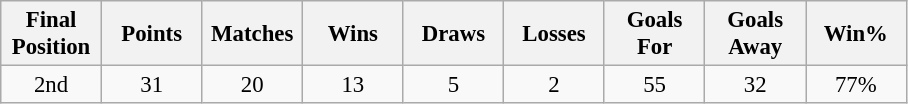<table class="wikitable" style="font-size: 95%; text-align: center;">
<tr>
<th width=60>Final Position</th>
<th width=60>Points</th>
<th width=60>Matches</th>
<th width=60>Wins</th>
<th width=60>Draws</th>
<th width=60>Losses</th>
<th width=60>Goals For</th>
<th width=60>Goals Away</th>
<th width=60>Win%</th>
</tr>
<tr>
<td>2nd</td>
<td>31</td>
<td>20</td>
<td>13</td>
<td>5</td>
<td>2</td>
<td>55</td>
<td>32</td>
<td>77%</td>
</tr>
</table>
